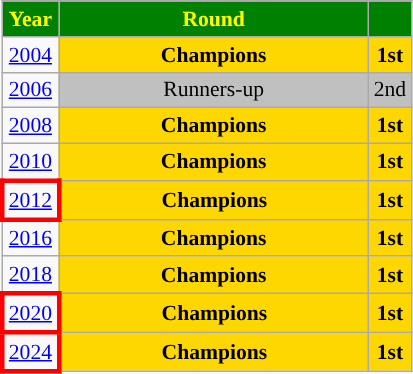<table class="wikitable" style="text-align: center; font-size:90%">
<tr style="color:yellow;">
<th style="background:green;">Year</th>
<th style="background:green; width:200px">Round</th>
<th style="background:green;"></th>
</tr>
<tr>
<td><a href='#'>2004</a></td>
<td bgcolor=Gold><strong>Champions</strong></td>
<td bgcolor=Gold><strong>1st</strong></td>
</tr>
<tr>
<td><a href='#'>2006</a></td>
<td bgcolor=Silver>Runners-up</td>
<td bgcolor=Silver>2nd</td>
</tr>
<tr>
<td><a href='#'>2008</a></td>
<td bgcolor=Gold><strong>Champions</strong></td>
<td bgcolor=Gold><strong>1st</strong></td>
</tr>
<tr>
<td><a href='#'>2010</a></td>
<td bgcolor=Gold><strong>Champions</strong></td>
<td bgcolor=Gold><strong>1st</strong></td>
</tr>
<tr>
<td style="border: 3px solid red"><a href='#'>2012</a></td>
<td bgcolor=Gold><strong>Champions</strong></td>
<td bgcolor=Gold><strong>1st</strong></td>
</tr>
<tr>
<td><a href='#'>2016</a></td>
<td bgcolor=Gold><strong>Champions</strong></td>
<td bgcolor=Gold><strong>1st</strong></td>
</tr>
<tr>
<td><a href='#'>2018</a></td>
<td bgcolor=Gold><strong>Champions</strong></td>
<td bgcolor=Gold><strong>1st</strong></td>
</tr>
<tr>
<td style="border: 3px solid red"><a href='#'>2020</a></td>
<td bgcolor=Gold><strong>Champions</strong></td>
<td bgcolor=Gold><strong>1st</strong></td>
</tr>
<tr>
<td style="border: 3px solid red"><a href='#'>2024</a></td>
<td bgcolor=Gold><strong>Champions</strong></td>
<td bgcolor=Gold><strong>1st</strong></td>
</tr>
</table>
